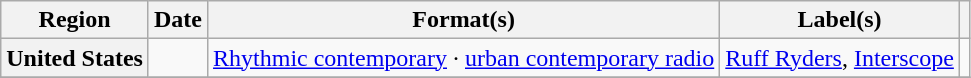<table class="wikitable plainrowheaders" style="text-align:left">
<tr>
<th scope="col">Region</th>
<th scope="col">Date</th>
<th scope="col">Format(s)</th>
<th scope="col">Label(s)</th>
<th scope="col"></th>
</tr>
<tr>
<th scope="row">United States</th>
<td></td>
<td><a href='#'>Rhythmic contemporary</a> · <a href='#'>urban contemporary radio</a></td>
<td><a href='#'>Ruff Ryders</a>, <a href='#'>Interscope</a></td>
<td></td>
</tr>
<tr>
</tr>
</table>
